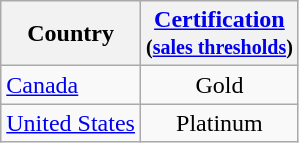<table class="wikitable sortable">
<tr>
<th>Country</th>
<th><a href='#'>Certification</a><br><small>(<a href='#'>sales thresholds</a>)</small></th>
</tr>
<tr>
<td><a href='#'>Canada</a></td>
<td style="text-align:center;">Gold</td>
</tr>
<tr>
<td><a href='#'>United States</a></td>
<td style="text-align:center;">Platinum</td>
</tr>
</table>
